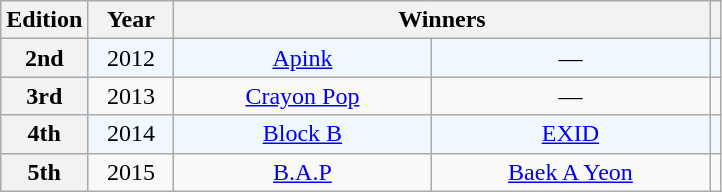<table class="wikitable plainrowheaders" style="text-align: center">
<tr>
<th scope="col" width="50">Edition</th>
<th scope="col" width="50">Year</th>
<th scope="col" colspan="2" width="350">Winners</th>
<th scope="col"></th>
</tr>
<tr style="background:#F0F8FF">
<th scope="row" style="text-align:center">2nd</th>
<td>2012</td>
<td><a href='#'>Apink</a></td>
<td>—</td>
<td></td>
</tr>
<tr>
<th scope="row" style="text-align:center">3rd</th>
<td>2013</td>
<td><a href='#'>Crayon Pop</a></td>
<td>—</td>
<td></td>
</tr>
<tr style="background:#F0F8FF">
<th scope="row" style="text-align:center">4th</th>
<td>2014</td>
<td><a href='#'>Block B</a></td>
<td><a href='#'>EXID</a></td>
<td></td>
</tr>
<tr>
<th scope="row" style="text-align:center">5th</th>
<td>2015</td>
<td><a href='#'>B.A.P</a></td>
<td><a href='#'>Baek A Yeon</a></td>
<td></td>
</tr>
</table>
